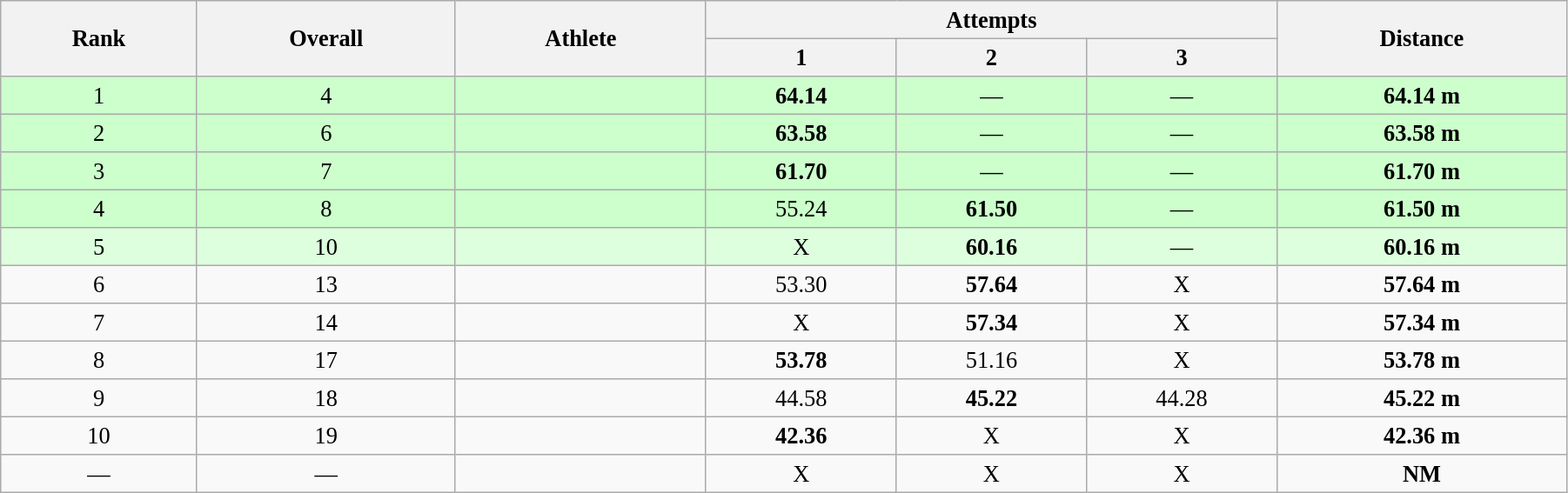<table class="wikitable" style=" text-align:center; font-size:110%;" width="95%">
<tr>
<th rowspan="2">Rank</th>
<th rowspan="2">Overall</th>
<th rowspan="2">Athlete</th>
<th colspan="3">Attempts</th>
<th rowspan="2">Distance</th>
</tr>
<tr>
<th>1</th>
<th>2</th>
<th>3</th>
</tr>
<tr style="background:#ccffcc;">
<td>1</td>
<td>4</td>
<td align="left"></td>
<td><strong>64.14</strong></td>
<td>—</td>
<td>—</td>
<td><strong>64.14 m  </strong></td>
</tr>
<tr style="background:#ccffcc;">
<td>2</td>
<td>6</td>
<td align="left"></td>
<td><strong>63.58</strong></td>
<td>—</td>
<td>—</td>
<td><strong>63.58 m </strong></td>
</tr>
<tr style="background:#ccffcc;">
<td>3</td>
<td>7</td>
<td align="left"></td>
<td><strong>61.70</strong></td>
<td>—</td>
<td>—</td>
<td><strong>61.70 m </strong></td>
</tr>
<tr style="background:#ccffcc;">
<td>4</td>
<td>8</td>
<td align="left"></td>
<td>55.24</td>
<td><strong>61.50</strong></td>
<td>—</td>
<td><strong>61.50 m </strong></td>
</tr>
<tr style="background:#ddffdd;">
<td>5</td>
<td>10</td>
<td align="left"></td>
<td>X</td>
<td><strong>60.16</strong></td>
<td>—</td>
<td><strong>60.16 m </strong></td>
</tr>
<tr>
<td>6</td>
<td>13</td>
<td align="left"></td>
<td>53.30</td>
<td><strong>57.64</strong></td>
<td>X</td>
<td><strong>57.64 m  </strong></td>
</tr>
<tr>
<td>7</td>
<td>14</td>
<td align="left"></td>
<td>X</td>
<td><strong>57.34</strong></td>
<td>X</td>
<td><strong>57.34 m </strong></td>
</tr>
<tr>
<td>8</td>
<td>17</td>
<td align="left"></td>
<td><strong>53.78</strong></td>
<td>51.16</td>
<td>X</td>
<td><strong>53.78 m </strong></td>
</tr>
<tr>
<td>9</td>
<td>18</td>
<td align="left"></td>
<td>44.58</td>
<td><strong>45.22</strong></td>
<td>44.28</td>
<td><strong>45.22 m </strong></td>
</tr>
<tr>
<td>10</td>
<td>19</td>
<td align="left"></td>
<td><strong>42.36</strong></td>
<td>X</td>
<td>X</td>
<td><strong>42.36 m </strong></td>
</tr>
<tr>
<td>—</td>
<td>—</td>
<td align="left"></td>
<td>X</td>
<td>X</td>
<td>X</td>
<td><strong>NM </strong></td>
</tr>
</table>
